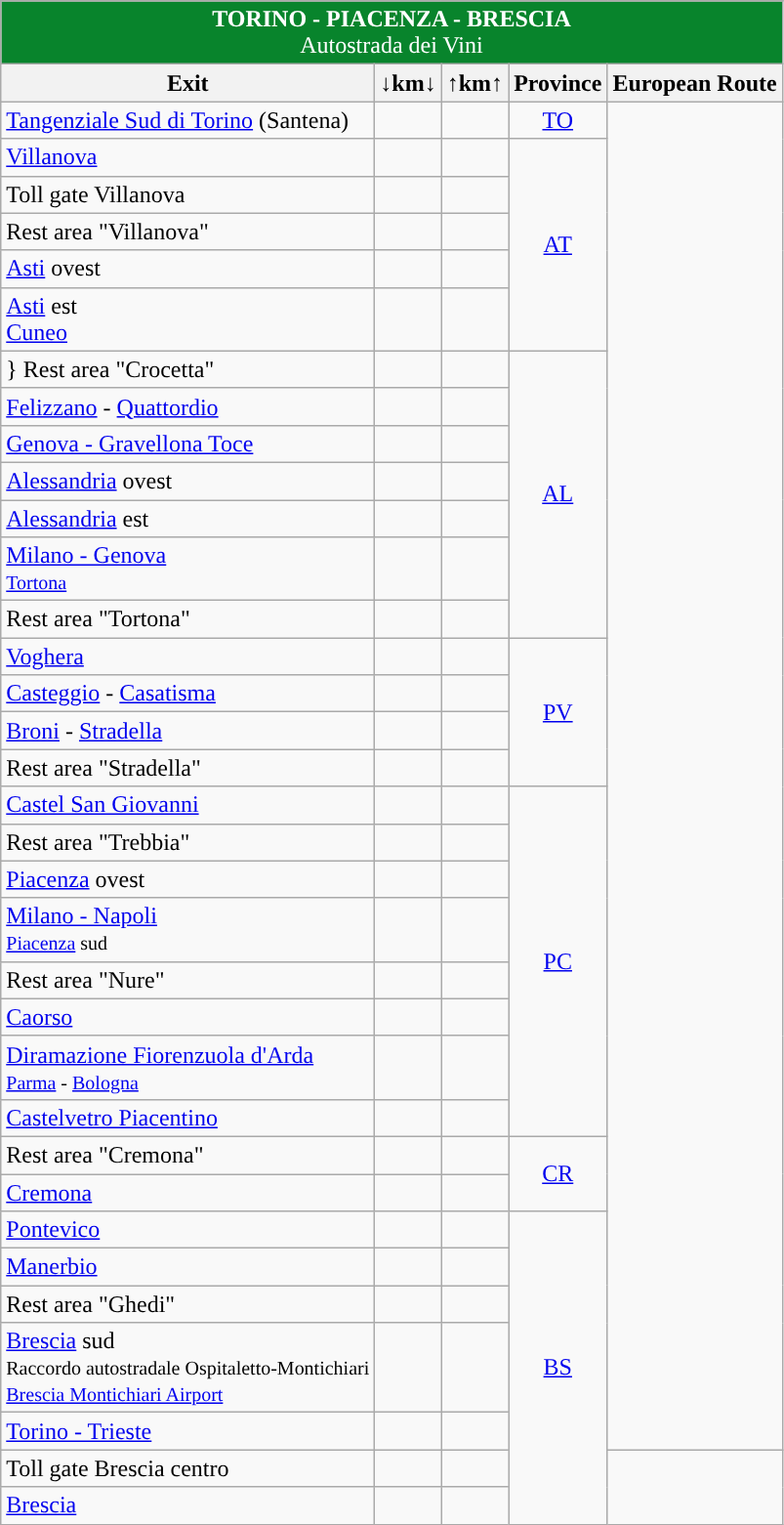<table class="wikitable" border="1">
<tr>
</tr>
<tr align="center" bgcolor="08842C" style="color: white;font-size:100%;">
<td colspan="6"><strong> TORINO - PIACENZA - BRESCIA</strong><br>Autostrada dei Vini</td>
</tr>
<tr>
<th style="text-align:center;"><strong>Exit</strong></th>
<th style="text-align:center;"><strong>↓km↓</strong></th>
<th style="text-align:center;"><strong>↑km↑</strong></th>
<th align="center"><strong>Province</strong></th>
<th align="center"><strong>European Route</strong></th>
</tr>
<tr>
<td>   <a href='#'>Tangenziale Sud di Torino</a> (Santena)</td>
<td align="right"></td>
<td align="right"></td>
<td align="center"><a href='#'>TO</a></td>
<td align="center" rowspan="32"></td>
</tr>
<tr>
<td> <a href='#'>Villanova</a></td>
<td align="right"></td>
<td align="right"></td>
<td rowspan=5 align="center"><a href='#'>AT</a></td>
</tr>
<tr>
<td> Toll gate Villanova</td>
<td align="right"></td>
<td align="right"></td>
</tr>
<tr>
<td> Rest area "Villanova"</td>
<td align="right"></td>
<td align="right"></td>
</tr>
<tr>
<td> <a href='#'>Asti</a> ovest</td>
<td align="right"></td>
<td align="right"></td>
</tr>
<tr>
<td> <a href='#'>Asti</a> est<br> <a href='#'>Cuneo</a></td>
<td align="right"></td>
<td align="right"></td>
</tr>
<tr>
<td>} Rest area "Crocetta"</td>
<td align="right"></td>
<td align="right"></td>
<td rowspan=7 align="center"><a href='#'>AL</a></td>
</tr>
<tr>
<td> <a href='#'>Felizzano</a> - <a href='#'>Quattordio</a></td>
<td align="right"></td>
<td align="right"></td>
</tr>
<tr>
<td>   <a href='#'>Genova - Gravellona Toce</a></td>
<td align="right"></td>
<td align="right"></td>
</tr>
<tr>
<td> <a href='#'>Alessandria</a> ovest</td>
<td align="right"></td>
<td align="right"></td>
</tr>
<tr>
<td> <a href='#'>Alessandria</a> est</td>
<td align="right"></td>
<td align="right"></td>
</tr>
<tr>
<td>   <a href='#'>Milano - Genova</a><br><small> <a href='#'>Tortona</a></small></td>
<td align="right"></td>
<td align="right"></td>
</tr>
<tr>
<td> Rest area "Tortona"</td>
<td align="right"></td>
<td align="right"></td>
</tr>
<tr>
<td> <a href='#'>Voghera</a></td>
<td align="right"></td>
<td align="right"></td>
<td rowspan=4 align="center"><a href='#'>PV</a></td>
</tr>
<tr>
<td> <a href='#'>Casteggio</a> - <a href='#'>Casatisma</a></td>
<td align="right"></td>
<td align="right"></td>
</tr>
<tr>
<td> <a href='#'>Broni</a> - <a href='#'>Stradella</a></td>
<td align="right"></td>
<td align="right"></td>
</tr>
<tr>
<td> Rest area "Stradella"</td>
<td align="right"></td>
<td align="right"></td>
</tr>
<tr>
<td> <a href='#'>Castel San Giovanni</a></td>
<td align="right"></td>
<td align="right"></td>
<td align="center" rowspan="8"><a href='#'>PC</a></td>
</tr>
<tr>
<td> Rest area "Trebbia"</td>
<td align="right"></td>
<td align="right"></td>
</tr>
<tr>
<td> <a href='#'>Piacenza</a> ovest</td>
<td align="right"></td>
<td align="right"></td>
</tr>
<tr>
<td>   <a href='#'>Milano - Napoli</a><br><small> <a href='#'>Piacenza</a> sud</small></td>
<td align="right"></td>
<td align="right"></td>
</tr>
<tr>
<td> Rest area "Nure"</td>
<td align="right"></td>
<td align="right"></td>
</tr>
<tr>
<td> <a href='#'>Caorso</a></td>
<td align="right"></td>
<td align="right"></td>
</tr>
<tr>
<td>  <a href='#'>Diramazione Fiorenzuola d'Arda</a><br> <small> <a href='#'>Parma</a> - <a href='#'>Bologna</a></small></td>
<td align="right"></td>
<td align="right"></td>
</tr>
<tr>
<td> <a href='#'>Castelvetro Piacentino</a></td>
<td align="right"></td>
<td align="right"></td>
</tr>
<tr>
<td> Rest area "Cremona"</td>
<td align="right"></td>
<td align="right"></td>
<td rowspan=2 align="center"><a href='#'>CR</a></td>
</tr>
<tr>
<td> <a href='#'>Cremona</a></td>
<td align="right"></td>
<td align="right"></td>
</tr>
<tr>
<td> <a href='#'>Pontevico</a></td>
<td align="right"></td>
<td align="right"></td>
<td rowspan=7 align="center"><a href='#'>BS</a></td>
</tr>
<tr>
<td> <a href='#'>Manerbio</a></td>
<td align="right"></td>
<td align="right"></td>
</tr>
<tr>
<td> Rest area "Ghedi"</td>
<td align="right"></td>
<td align="right"></td>
</tr>
<tr>
<td> <a href='#'>Brescia</a> sud<br><small>  Raccordo autostradale Ospitaletto-Montichiari<br> <a href='#'>Brescia Montichiari Airport</a></small></td>
<td align="right"></td>
<td align="right"></td>
</tr>
<tr>
<td>   <a href='#'>Torino - Trieste</a></td>
<td align="right"></td>
<td align="right"></td>
</tr>
<tr>
<td> Toll gate Brescia centro</td>
<td align="right"></td>
<td align="right"></td>
<td rowspan=2></td>
</tr>
<tr>
<td> <a href='#'>Brescia</a> </td>
<td align="right"></td>
<td align="right"></td>
</tr>
</table>
